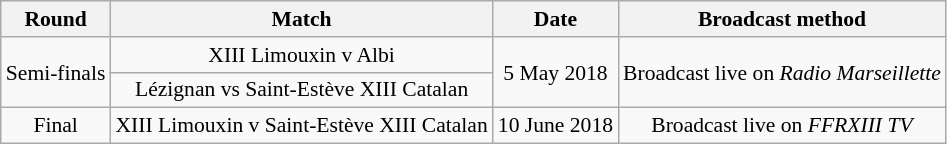<table class="wikitable" style="border-collapse:collapse; font-size:90%; text-align:center">
<tr>
<th>Round</th>
<th>Match</th>
<th>Date</th>
<th>Broadcast method</th>
</tr>
<tr>
<td rowspan=2>Semi-finals</td>
<td>XIII Limouxin v Albi</td>
<td rowspan=2>5 May 2018</td>
<td rowspan=2>Broadcast live on <em>Radio Marseillette</em></td>
</tr>
<tr>
<td>Lézignan vs Saint-Estève XIII Catalan</td>
</tr>
<tr>
<td>Final</td>
<td>XIII Limouxin v Saint-Estève XIII Catalan</td>
<td>10 June 2018</td>
<td>Broadcast live on <em>FFRXIII TV</em></td>
</tr>
</table>
